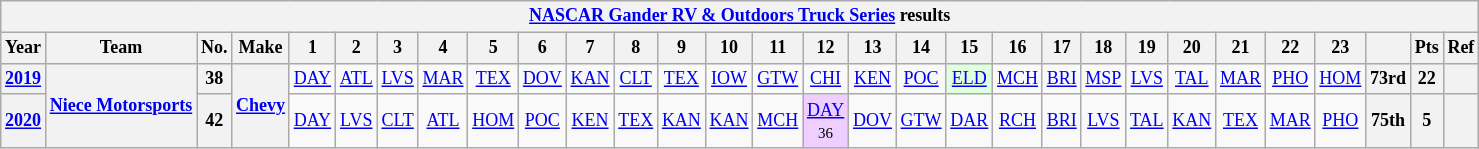<table class="wikitable" style="text-align:center; font-size:75%">
<tr>
<th colspan=45><a href='#'>NASCAR Gander RV & Outdoors Truck Series</a> results</th>
</tr>
<tr>
<th>Year</th>
<th>Team</th>
<th>No.</th>
<th>Make</th>
<th>1</th>
<th>2</th>
<th>3</th>
<th>4</th>
<th>5</th>
<th>6</th>
<th>7</th>
<th>8</th>
<th>9</th>
<th>10</th>
<th>11</th>
<th>12</th>
<th>13</th>
<th>14</th>
<th>15</th>
<th>16</th>
<th>17</th>
<th>18</th>
<th>19</th>
<th>20</th>
<th>21</th>
<th>22</th>
<th>23</th>
<th></th>
<th>Pts</th>
<th>Ref</th>
</tr>
<tr>
<th><a href='#'>2019</a></th>
<th rowspan=2><a href='#'>Niece Motorsports</a></th>
<th>38</th>
<th rowspan=2><a href='#'>Chevy</a></th>
<td><a href='#'>DAY</a></td>
<td><a href='#'>ATL</a></td>
<td><a href='#'>LVS</a></td>
<td><a href='#'>MAR</a></td>
<td><a href='#'>TEX</a></td>
<td><a href='#'>DOV</a></td>
<td><a href='#'>KAN</a></td>
<td><a href='#'>CLT</a></td>
<td><a href='#'>TEX</a></td>
<td><a href='#'>IOW</a></td>
<td><a href='#'>GTW</a></td>
<td><a href='#'>CHI</a></td>
<td><a href='#'>KEN</a></td>
<td><a href='#'>POC</a></td>
<td style="background-color:#DFFFDF"><a href='#'>ELD</a><br></td>
<td><a href='#'>MCH</a></td>
<td><a href='#'>BRI</a></td>
<td><a href='#'>MSP</a></td>
<td><a href='#'>LVS</a></td>
<td><a href='#'>TAL</a></td>
<td><a href='#'>MAR</a></td>
<td><a href='#'>PHO</a></td>
<td><a href='#'>HOM</a></td>
<th>73rd</th>
<th>22</th>
<th></th>
</tr>
<tr>
<th><a href='#'>2020</a></th>
<th>42</th>
<td><a href='#'>DAY</a></td>
<td><a href='#'>LVS</a></td>
<td><a href='#'>CLT</a></td>
<td><a href='#'>ATL</a></td>
<td><a href='#'>HOM</a></td>
<td><a href='#'>POC</a></td>
<td><a href='#'>KEN</a></td>
<td><a href='#'>TEX</a></td>
<td><a href='#'>KAN</a></td>
<td><a href='#'>KAN</a></td>
<td><a href='#'>MCH</a></td>
<td style="background:#EFCFFF;"><a href='#'>DAY</a><br><small>36</small></td>
<td><a href='#'>DOV</a></td>
<td><a href='#'>GTW</a></td>
<td><a href='#'>DAR</a></td>
<td><a href='#'>RCH</a></td>
<td><a href='#'>BRI</a></td>
<td><a href='#'>LVS</a></td>
<td><a href='#'>TAL</a></td>
<td><a href='#'>KAN</a></td>
<td><a href='#'>TEX</a></td>
<td><a href='#'>MAR</a></td>
<td><a href='#'>PHO</a></td>
<th>75th</th>
<th>5</th>
<th></th>
</tr>
</table>
